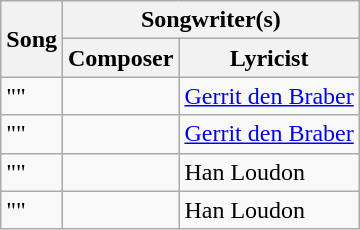<table class="sortable wikitable" style="margin: 1em auto 1em auto">
<tr>
<th rowspan="2">Song</th>
<th colspan="2">Songwriter(s)</th>
</tr>
<tr>
<th>Composer</th>
<th>Lyricist</th>
</tr>
<tr>
<td>""</td>
<td></td>
<td><a href='#'>Gerrit den Braber</a></td>
</tr>
<tr>
<td>""</td>
<td></td>
<td><a href='#'>Gerrit den Braber</a></td>
</tr>
<tr>
<td>""</td>
<td></td>
<td>Han Loudon</td>
</tr>
<tr>
<td>""</td>
<td></td>
<td>Han Loudon</td>
</tr>
</table>
